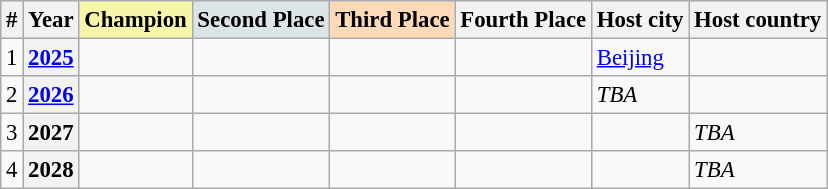<table class="wikitable sortable plainrowheaders" style="font-size: 95%;">
<tr>
<th scope="col">#</th>
<th scope="col">Year</th>
<th scope="col" style="background:#F7F6A8"> Champion</th>
<th scope="col" style="background:#DCE5E5"> Second Place</th>
<th scope="col" style="background:#FFDAB9"> Third Place</th>
<th scope="col">Fourth Place</th>
<th scope="col">Host city</th>
<th scope="col">Host country</th>
</tr>
<tr>
<td align=center>1</td>
<th scope="row" style="text-align:center;"><a href='#'>2025</a></th>
<td> </td>
<td></td>
<td></td>
<td></td>
<td><a href='#'>Beijing</a></td>
<td></td>
</tr>
<tr>
<td align=center>2</td>
<th scope="row" style="text-align:center;"><a href='#'>2026</a></th>
<td></td>
<td></td>
<td></td>
<td></td>
<td><em>TBA</em></td>
<td></td>
</tr>
<tr>
<td align=center>3</td>
<th scope="row" style="text-align:center;">2027</th>
<td></td>
<td></td>
<td></td>
<td></td>
<td></td>
<td><em>TBA</em></td>
</tr>
<tr>
<td align=center>4</td>
<th scope="row" style="text-align:center;">2028</th>
<td></td>
<td></td>
<td></td>
<td></td>
<td></td>
<td><em>TBA</em></td>
</tr>
</table>
